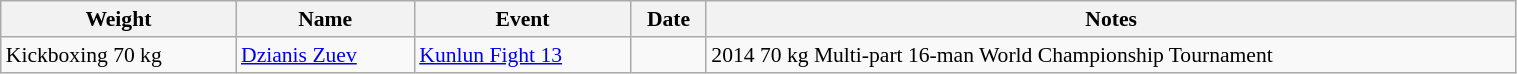<table id="Events" class="wikitable sortable" style="width:80%; font-size:90%;">
<tr>
<th scope="col">Weight</th>
<th scope="col">Name</th>
<th scope="col">Event</th>
<th scope="col">Date</th>
<th scope="col">Notes</th>
</tr>
<tr>
<td>Kickboxing 70 kg</td>
<td> <a href='#'>Dzianis Zuev</a><br></td>
<td><a href='#'>Kunlun Fight 13</a></td>
<td></td>
<td>2014 70 kg Multi-part 16-man World Championship Tournament</td>
</tr>
</table>
